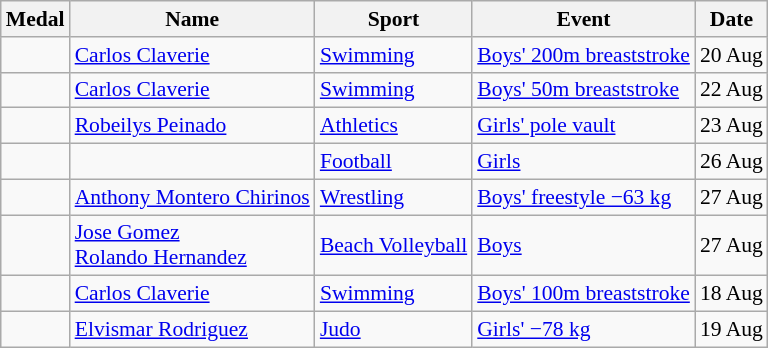<table class="wikitable sortable" style="font-size:90%">
<tr>
<th>Medal</th>
<th>Name</th>
<th>Sport</th>
<th>Event</th>
<th>Date</th>
</tr>
<tr>
<td></td>
<td><a href='#'>Carlos Claverie</a></td>
<td><a href='#'>Swimming</a></td>
<td><a href='#'>Boys' 200m breaststroke</a></td>
<td>20 Aug</td>
</tr>
<tr>
<td></td>
<td><a href='#'>Carlos Claverie</a></td>
<td><a href='#'>Swimming</a></td>
<td><a href='#'>Boys' 50m breaststroke</a></td>
<td>22 Aug</td>
</tr>
<tr>
<td></td>
<td><a href='#'>Robeilys Peinado</a></td>
<td><a href='#'>Athletics</a></td>
<td><a href='#'>Girls' pole vault</a></td>
<td>23 Aug</td>
</tr>
<tr>
<td></td>
<td></td>
<td><a href='#'>Football</a></td>
<td><a href='#'>Girls</a></td>
<td>26 Aug</td>
</tr>
<tr>
<td></td>
<td><a href='#'>Anthony Montero Chirinos</a></td>
<td><a href='#'>Wrestling</a></td>
<td><a href='#'>Boys' freestyle −63 kg</a></td>
<td>27 Aug</td>
</tr>
<tr>
<td></td>
<td><a href='#'>Jose Gomez</a><br><a href='#'>Rolando Hernandez</a></td>
<td><a href='#'>Beach Volleyball</a></td>
<td><a href='#'>Boys</a></td>
<td>27 Aug</td>
</tr>
<tr>
<td></td>
<td><a href='#'>Carlos Claverie</a></td>
<td><a href='#'>Swimming</a></td>
<td><a href='#'>Boys' 100m breaststroke</a></td>
<td>18 Aug</td>
</tr>
<tr>
<td></td>
<td><a href='#'>Elvismar Rodriguez</a></td>
<td><a href='#'>Judo</a></td>
<td><a href='#'>Girls' −78 kg</a></td>
<td>19 Aug</td>
</tr>
</table>
